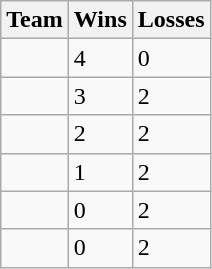<table class=wikitable>
<tr>
<th>Team</th>
<th>Wins</th>
<th>Losses</th>
</tr>
<tr>
<td><strong></strong></td>
<td>4</td>
<td>0</td>
</tr>
<tr>
<td></td>
<td>3</td>
<td>2</td>
</tr>
<tr>
<td></td>
<td>2</td>
<td>2</td>
</tr>
<tr>
<td></td>
<td>1</td>
<td>2</td>
</tr>
<tr>
<td></td>
<td>0</td>
<td>2</td>
</tr>
<tr>
<td></td>
<td>0</td>
<td>2</td>
</tr>
</table>
